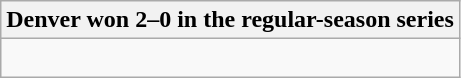<table class="wikitable collapsible collapsed">
<tr>
<th>Denver won 2–0 in the regular-season series</th>
</tr>
<tr>
<td><br>
</td>
</tr>
</table>
